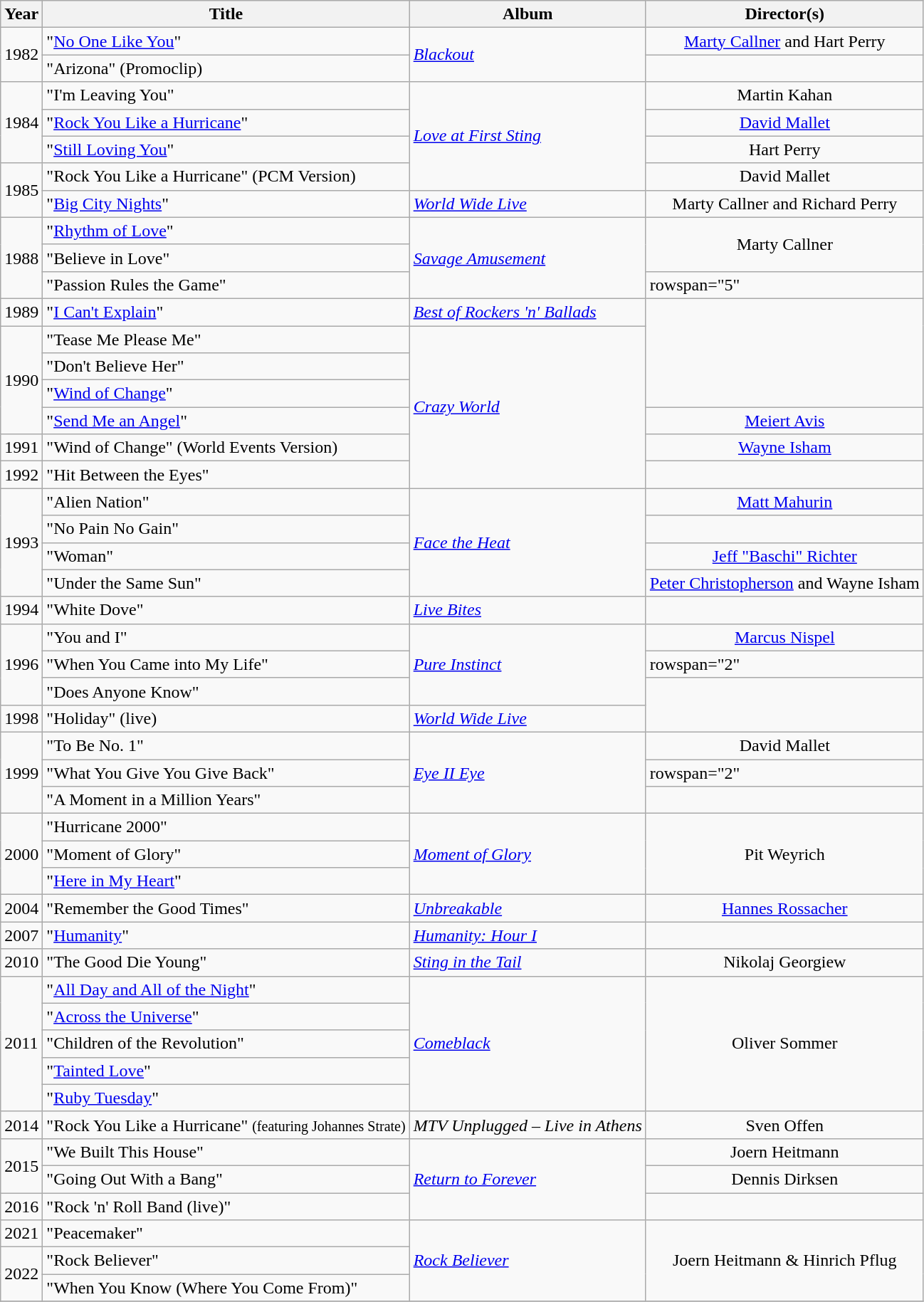<table class="wikitable">
<tr>
<th>Year</th>
<th>Title</th>
<th>Album</th>
<th>Director(s)</th>
</tr>
<tr>
<td rowspan="2">1982</td>
<td>"<a href='#'>No One Like You</a>"</td>
<td rowspan="2"><em><a href='#'>Blackout</a></em></td>
<td align="center"><a href='#'>Marty Callner</a> and Hart Perry</td>
</tr>
<tr>
<td>"Arizona" (Promoclip)</td>
<td align="center"></td>
</tr>
<tr>
<td rowspan="3">1984</td>
<td>"I'm Leaving You"</td>
<td rowspan="4"><em><a href='#'>Love at First Sting</a></em></td>
<td align="center">Martin Kahan</td>
</tr>
<tr>
<td>"<a href='#'>Rock You Like a Hurricane</a>"</td>
<td align="center"><a href='#'>David Mallet</a></td>
</tr>
<tr>
<td>"<a href='#'>Still Loving You</a>"</td>
<td align="center">Hart Perry</td>
</tr>
<tr>
<td rowspan="2">1985</td>
<td>"Rock You Like a Hurricane" (PCM Version)</td>
<td align="center">David Mallet</td>
</tr>
<tr>
<td>"<a href='#'>Big City Nights</a>"</td>
<td><em><a href='#'>World Wide Live</a></em></td>
<td align="center">Marty Callner and Richard Perry</td>
</tr>
<tr>
<td rowspan="3">1988</td>
<td>"<a href='#'>Rhythm of Love</a>"</td>
<td rowspan="3"><em><a href='#'>Savage Amusement</a></em></td>
<td rowspan="2" align="center">Marty Callner</td>
</tr>
<tr>
<td>"Believe in Love"</td>
</tr>
<tr>
<td>"Passion Rules the Game"</td>
<td>rowspan="5" </td>
</tr>
<tr>
<td>1989</td>
<td>"<a href='#'>I Can't Explain</a>"</td>
<td><em><a href='#'>Best of Rockers 'n' Ballads</a></em></td>
</tr>
<tr>
<td rowspan="4">1990</td>
<td>"Tease Me Please Me"</td>
<td rowspan="6"><em><a href='#'>Crazy World</a></em></td>
</tr>
<tr>
<td>"Don't Believe Her"</td>
</tr>
<tr>
<td>"<a href='#'>Wind of Change</a>"</td>
</tr>
<tr>
<td>"<a href='#'>Send Me an Angel</a>"</td>
<td align="center"><a href='#'>Meiert Avis</a></td>
</tr>
<tr>
<td>1991</td>
<td>"Wind of Change" (World Events Version)</td>
<td align="center"><a href='#'>Wayne Isham</a></td>
</tr>
<tr>
<td>1992</td>
<td>"Hit Between the Eyes"</td>
<td></td>
</tr>
<tr>
<td rowspan="4">1993</td>
<td>"Alien Nation"</td>
<td rowspan="4"><em><a href='#'>Face the Heat</a></em></td>
<td align="center"><a href='#'>Matt Mahurin</a></td>
</tr>
<tr>
<td>"No Pain No Gain"</td>
<td></td>
</tr>
<tr>
<td>"Woman"</td>
<td align="center"><a href='#'>Jeff "Baschi" Richter</a></td>
</tr>
<tr>
<td>"Under the Same Sun"</td>
<td align="center"><a href='#'>Peter Christopherson</a> and Wayne Isham</td>
</tr>
<tr>
<td>1994</td>
<td>"White Dove"</td>
<td><em><a href='#'>Live Bites</a></em></td>
<td></td>
</tr>
<tr>
<td rowspan="3">1996</td>
<td>"You and I"</td>
<td rowspan="3"><em><a href='#'>Pure Instinct</a></em></td>
<td align="center"><a href='#'>Marcus Nispel</a></td>
</tr>
<tr>
<td>"When You Came into My Life"</td>
<td>rowspan="2" </td>
</tr>
<tr>
<td>"Does Anyone Know"</td>
</tr>
<tr>
<td>1998</td>
<td>"Holiday" (live)</td>
<td><em><a href='#'>World Wide Live</a></em></td>
</tr>
<tr>
<td rowspan="3">1999</td>
<td>"To Be No. 1"</td>
<td rowspan="3"><em><a href='#'>Eye II Eye</a></em></td>
<td align="center">David Mallet</td>
</tr>
<tr>
<td>"What You Give You Give Back"</td>
<td>rowspan="2" </td>
</tr>
<tr>
<td>"A Moment in a Million Years"</td>
</tr>
<tr>
<td rowspan="3">2000</td>
<td>"Hurricane 2000"</td>
<td rowspan="3"><em><a href='#'>Moment of Glory</a></em></td>
<td rowspan="3" style="text-align:center;">Pit Weyrich</td>
</tr>
<tr>
<td>"Moment of Glory"</td>
</tr>
<tr>
<td>"<a href='#'>Here in My Heart</a>"</td>
</tr>
<tr>
<td>2004</td>
<td>"Remember the Good Times"</td>
<td><em><a href='#'>Unbreakable</a></em></td>
<td align="center"><a href='#'>Hannes Rossacher</a></td>
</tr>
<tr>
<td>2007</td>
<td>"<a href='#'>Humanity</a>"</td>
<td><em><a href='#'>Humanity: Hour I</a></em></td>
<td></td>
</tr>
<tr>
<td>2010</td>
<td>"The Good Die Young"</td>
<td><em><a href='#'>Sting in the Tail</a></em></td>
<td align="center">Nikolaj Georgiew</td>
</tr>
<tr>
<td rowspan="5">2011</td>
<td>"<a href='#'>All Day and All of the Night</a>"</td>
<td rowspan="5"><em><a href='#'>Comeblack</a></em></td>
<td rowspan="5" style="text-align:center;">Oliver Sommer</td>
</tr>
<tr>
<td>"<a href='#'>Across the Universe</a>"</td>
</tr>
<tr>
<td>"Children of the Revolution"</td>
</tr>
<tr>
<td>"<a href='#'>Tainted Love</a>"</td>
</tr>
<tr>
<td>"<a href='#'>Ruby Tuesday</a>"</td>
</tr>
<tr>
<td>2014</td>
<td>"Rock You Like a Hurricane" <small>(featuring Johannes Strate)</small></td>
<td><em>MTV Unplugged – Live in Athens</em></td>
<td align="center">Sven Offen</td>
</tr>
<tr>
<td rowspan="2">2015</td>
<td>"We Built This House"</td>
<td rowspan="3"><em><a href='#'>Return to Forever</a></em></td>
<td align="center">Joern Heitmann</td>
</tr>
<tr>
<td>"Going Out With a Bang"</td>
<td align="center">Dennis Dirksen</td>
</tr>
<tr>
<td>2016</td>
<td>"Rock 'n' Roll Band (live)"</td>
<td align="center"></td>
</tr>
<tr>
<td>2021</td>
<td>"Peacemaker"</td>
<td rowspan="3"><em><a href='#'>Rock Believer</a></em></td>
<td rowspan="3" align="center">Joern Heitmann & Hinrich Pflug</td>
</tr>
<tr>
<td rowspan="2">2022</td>
<td>"Rock Believer"</td>
</tr>
<tr>
<td>"When You Know (Where You Come From)"</td>
</tr>
<tr>
</tr>
</table>
